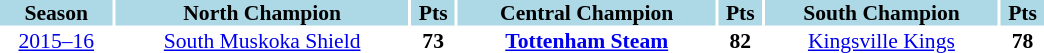<table cellpadding="0" width="700px" style="font-size: 90%;">
<tr bgcolor="#ADD8E6" align="center">
<th style= width="60"><strong>Season</strong></th>
<th style= width="183"><strong>North Champion</strong></th>
<th style= width="30"><strong>Pts</strong></th>
<th style= width="183"><strong>Central Champion</strong></th>
<th style= width="30"><strong>Pts</strong></th>
<th style= width="183"><strong>South Champion</strong></th>
<th style= width="30"><strong>Pts</strong></th>
</tr>
<tr align="center">
<td><a href='#'>2015–16</a></td>
<td><a href='#'>South Muskoka Shield</a></td>
<td><strong>73</strong></td>
<td><strong><a href='#'>Tottenham Steam</a></strong></td>
<td><strong>82</strong></td>
<td><a href='#'>Kingsville Kings</a></td>
<td><strong>78</strong></td>
</tr>
</table>
